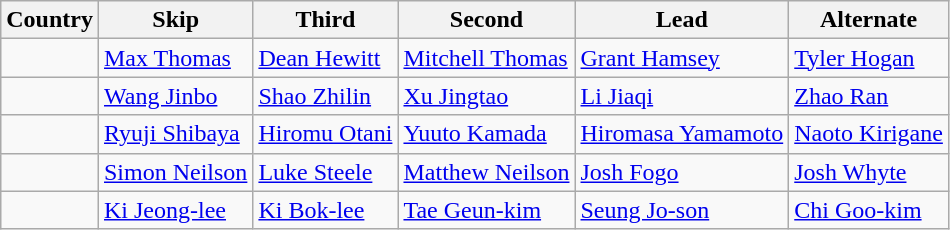<table class=wikitable>
<tr>
<th>Country</th>
<th>Skip</th>
<th>Third</th>
<th>Second</th>
<th>Lead</th>
<th>Alternate</th>
</tr>
<tr>
<td></td>
<td><a href='#'>Max Thomas</a></td>
<td><a href='#'>Dean Hewitt</a></td>
<td><a href='#'>Mitchell Thomas</a></td>
<td><a href='#'>Grant Hamsey</a></td>
<td><a href='#'>Tyler Hogan</a></td>
</tr>
<tr>
<td></td>
<td><a href='#'>Wang Jinbo</a></td>
<td><a href='#'>Shao Zhilin</a></td>
<td><a href='#'>Xu Jingtao</a></td>
<td><a href='#'>Li Jiaqi</a></td>
<td><a href='#'>Zhao Ran</a></td>
</tr>
<tr>
<td></td>
<td><a href='#'>Ryuji Shibaya</a></td>
<td><a href='#'>Hiromu Otani</a></td>
<td><a href='#'>Yuuto Kamada</a></td>
<td><a href='#'>Hiromasa Yamamoto</a></td>
<td><a href='#'>Naoto Kirigane</a></td>
</tr>
<tr>
<td></td>
<td><a href='#'>Simon Neilson</a></td>
<td><a href='#'>Luke Steele</a></td>
<td><a href='#'>Matthew Neilson</a></td>
<td><a href='#'>Josh Fogo</a></td>
<td><a href='#'>Josh Whyte</a></td>
</tr>
<tr>
<td></td>
<td><a href='#'>Ki Jeong-lee</a></td>
<td><a href='#'>Ki Bok-lee</a></td>
<td><a href='#'>Tae Geun-kim</a></td>
<td><a href='#'>Seung Jo-son</a></td>
<td><a href='#'>Chi Goo-kim</a></td>
</tr>
</table>
